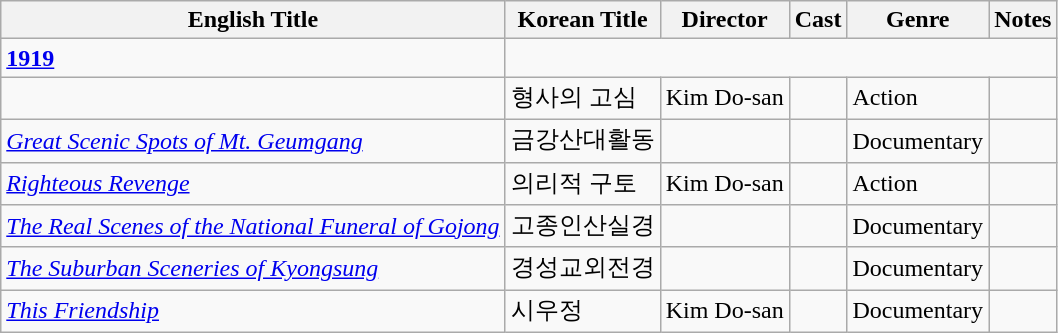<table class="wikitable">
<tr>
<th>English Title</th>
<th>Korean Title</th>
<th>Director</th>
<th>Cast</th>
<th>Genre</th>
<th>Notes</th>
</tr>
<tr>
<td><strong><a href='#'>1919</a></strong></td>
</tr>
<tr>
<td><em></em></td>
<td>형사의 고심</td>
<td>Kim Do-san</td>
<td></td>
<td>Action</td>
<td></td>
</tr>
<tr>
<td><em><a href='#'>Great Scenic Spots of Mt. Geumgang</a></em></td>
<td>금강산대활동</td>
<td></td>
<td></td>
<td>Documentary</td>
<td></td>
</tr>
<tr>
<td><em><a href='#'>Righteous Revenge</a></em></td>
<td>의리적 구토</td>
<td>Kim Do-san</td>
<td></td>
<td>Action</td>
<td></td>
</tr>
<tr>
<td><em><a href='#'>The Real Scenes of the National Funeral of Gojong</a></em></td>
<td>고종인산실경</td>
<td></td>
<td></td>
<td>Documentary</td>
<td></td>
</tr>
<tr>
<td><em><a href='#'>The Suburban Sceneries of Kyongsung</a></em></td>
<td>경성교외전경</td>
<td></td>
<td></td>
<td>Documentary</td>
<td></td>
</tr>
<tr>
<td><em><a href='#'>This Friendship</a></em></td>
<td>시우정</td>
<td>Kim Do-san</td>
<td></td>
<td>Documentary</td>
<td></td>
</tr>
</table>
